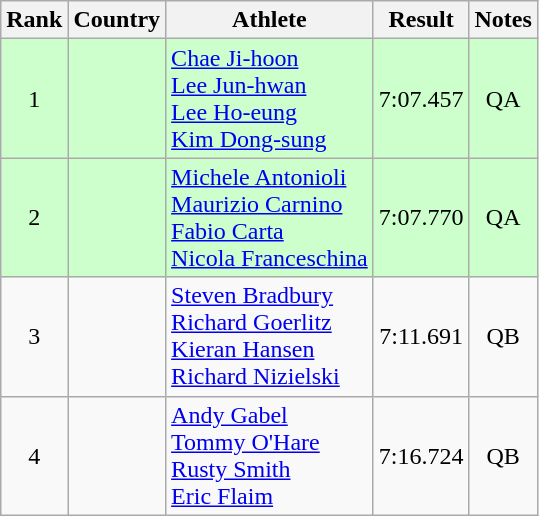<table class="wikitable" style="text-align:center">
<tr>
<th>Rank</th>
<th>Country</th>
<th>Athlete</th>
<th>Result</th>
<th>Notes</th>
</tr>
<tr bgcolor=ccffcc>
<td>1</td>
<td align=left></td>
<td align=left><a href='#'>Chae Ji-hoon</a> <br> <a href='#'>Lee Jun-hwan</a> <br> <a href='#'>Lee Ho-eung</a> <br> <a href='#'>Kim Dong-sung</a></td>
<td>7:07.457</td>
<td>QA</td>
</tr>
<tr bgcolor=ccffcc>
<td>2</td>
<td align=left></td>
<td align=left><a href='#'>Michele Antonioli</a> <br> <a href='#'>Maurizio Carnino</a> <br> <a href='#'>Fabio Carta</a> <br> <a href='#'>Nicola Franceschina</a></td>
<td>7:07.770</td>
<td>QA</td>
</tr>
<tr>
<td>3</td>
<td align=left></td>
<td align=left><a href='#'>Steven Bradbury</a> <br> <a href='#'>Richard Goerlitz</a> <br> <a href='#'>Kieran Hansen</a> <br> <a href='#'>Richard Nizielski</a></td>
<td>7:11.691</td>
<td>QB</td>
</tr>
<tr>
<td>4</td>
<td align=left></td>
<td align=left><a href='#'>Andy Gabel</a> <br> <a href='#'>Tommy O'Hare</a> <br> <a href='#'>Rusty Smith</a> <br> <a href='#'>Eric Flaim</a></td>
<td>7:16.724</td>
<td>QB</td>
</tr>
</table>
